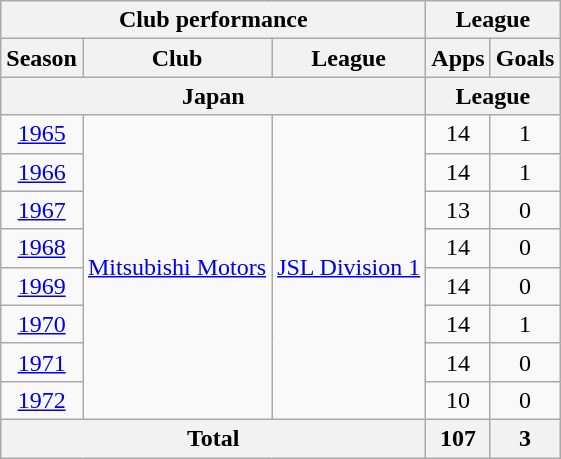<table class="wikitable" style="text-align:center;">
<tr>
<th colspan=3>Club performance</th>
<th colspan=2>League</th>
</tr>
<tr>
<th>Season</th>
<th>Club</th>
<th>League</th>
<th>Apps</th>
<th>Goals</th>
</tr>
<tr>
<th colspan=3>Japan</th>
<th colspan=2>League</th>
</tr>
<tr>
<td><a href='#'>1965</a></td>
<td rowspan=8><a href='#'>Mitsubishi Motors</a></td>
<td rowspan=8><a href='#'>JSL Division 1</a></td>
<td>14</td>
<td>1</td>
</tr>
<tr>
<td><a href='#'>1966</a></td>
<td>14</td>
<td>1</td>
</tr>
<tr>
<td><a href='#'>1967</a></td>
<td>13</td>
<td>0</td>
</tr>
<tr>
<td><a href='#'>1968</a></td>
<td>14</td>
<td>0</td>
</tr>
<tr>
<td><a href='#'>1969</a></td>
<td>14</td>
<td>0</td>
</tr>
<tr>
<td><a href='#'>1970</a></td>
<td>14</td>
<td>1</td>
</tr>
<tr>
<td><a href='#'>1971</a></td>
<td>14</td>
<td>0</td>
</tr>
<tr>
<td><a href='#'>1972</a></td>
<td>10</td>
<td>0</td>
</tr>
<tr>
<th colspan=3>Total</th>
<th>107</th>
<th>3</th>
</tr>
</table>
